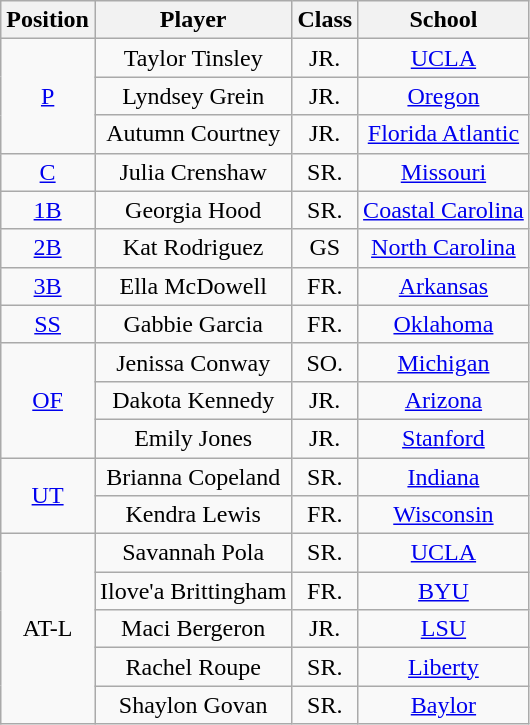<table class="wikitable">
<tr>
<th>Position</th>
<th>Player</th>
<th>Class</th>
<th>School</th>
</tr>
<tr align=center>
<td rowspan=3><a href='#'>P</a></td>
<td>Taylor Tinsley</td>
<td>JR.</td>
<td><a href='#'>UCLA</a></td>
</tr>
<tr align=center>
<td>Lyndsey Grein</td>
<td>JR.</td>
<td><a href='#'>Oregon</a></td>
</tr>
<tr align=center>
<td>Autumn Courtney</td>
<td>JR.</td>
<td><a href='#'>Florida Atlantic</a></td>
</tr>
<tr align=center>
<td rowspan=1><a href='#'>C</a></td>
<td>Julia Crenshaw</td>
<td>SR.</td>
<td><a href='#'>Missouri</a></td>
</tr>
<tr align=center>
<td rowspan=1><a href='#'>1B</a></td>
<td>Georgia Hood</td>
<td>SR.</td>
<td><a href='#'>Coastal Carolina</a></td>
</tr>
<tr align=center>
<td rowspan=1><a href='#'>2B</a></td>
<td>Kat Rodriguez</td>
<td>GS</td>
<td><a href='#'>North Carolina</a></td>
</tr>
<tr align=center>
<td rowspan=1><a href='#'>3B</a></td>
<td>Ella McDowell</td>
<td>FR.</td>
<td><a href='#'>Arkansas</a></td>
</tr>
<tr align=center>
<td rowspan=1><a href='#'>SS</a></td>
<td>Gabbie Garcia</td>
<td>FR.</td>
<td><a href='#'>Oklahoma</a></td>
</tr>
<tr align=center>
<td rowspan=3><a href='#'>OF</a></td>
<td>Jenissa Conway</td>
<td>SO.</td>
<td><a href='#'>Michigan</a></td>
</tr>
<tr align=center>
<td>Dakota Kennedy</td>
<td>JR.</td>
<td><a href='#'>Arizona</a></td>
</tr>
<tr align=center>
<td>Emily Jones</td>
<td>JR.</td>
<td><a href='#'>Stanford</a></td>
</tr>
<tr align=center>
<td rowspan=2><a href='#'>UT</a></td>
<td>Brianna Copeland</td>
<td>SR.</td>
<td><a href='#'>Indiana</a></td>
</tr>
<tr align=center>
<td>Kendra Lewis</td>
<td>FR.</td>
<td><a href='#'>Wisconsin</a></td>
</tr>
<tr align=center>
<td rowspan=6>AT-L</td>
<td>Savannah Pola</td>
<td>SR.</td>
<td><a href='#'>UCLA</a></td>
</tr>
<tr align=center>
<td>Ilove'a Brittingham</td>
<td>FR.</td>
<td><a href='#'>BYU</a></td>
</tr>
<tr align=center>
<td>Maci Bergeron</td>
<td>JR.</td>
<td><a href='#'>LSU</a></td>
</tr>
<tr align=center>
<td>Rachel Roupe</td>
<td>SR.</td>
<td><a href='#'>Liberty</a></td>
</tr>
<tr align=center>
<td>Shaylon Govan</td>
<td>SR.</td>
<td><a href='#'>Baylor</a></td>
</tr>
</table>
